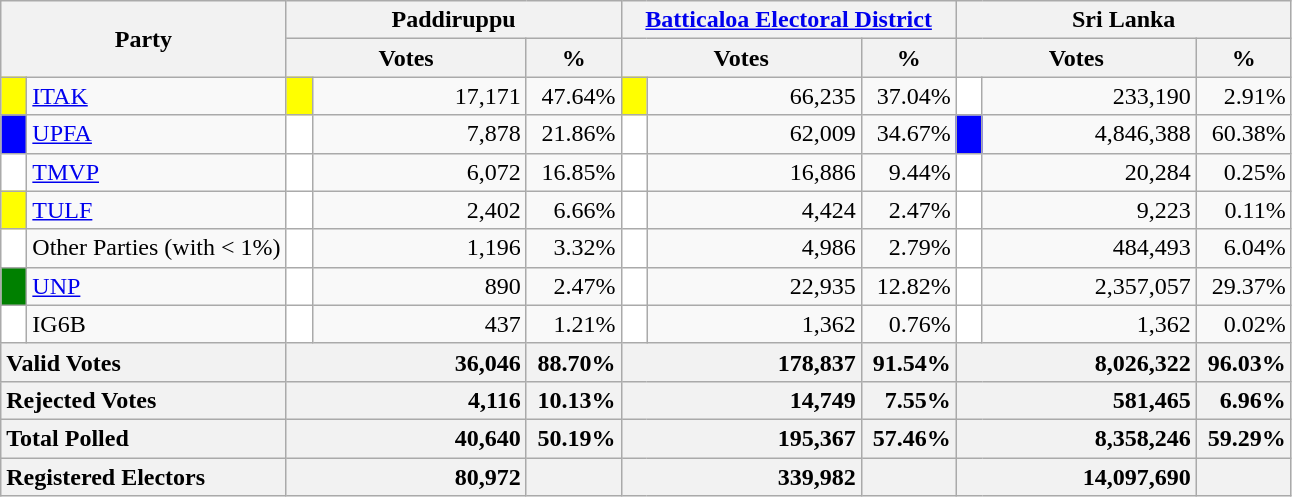<table class="wikitable">
<tr>
<th colspan="2" width="144px"rowspan="2">Party</th>
<th colspan="3" width="216px">Paddiruppu</th>
<th colspan="3" width="216px"><a href='#'>Batticaloa Electoral District</a></th>
<th colspan="3" width="216px">Sri Lanka</th>
</tr>
<tr>
<th colspan="2" width="144px">Votes</th>
<th>%</th>
<th colspan="2" width="144px">Votes</th>
<th>%</th>
<th colspan="2" width="144px">Votes</th>
<th>%</th>
</tr>
<tr>
<td style="background-color:yellow;" width="10px"></td>
<td style="text-align:left;"><a href='#'>ITAK</a></td>
<td style="background-color:yellow;" width="10px"></td>
<td style="text-align:right;">17,171</td>
<td style="text-align:right;">47.64%</td>
<td style="background-color:yellow;" width="10px"></td>
<td style="text-align:right;">66,235</td>
<td style="text-align:right;">37.04%</td>
<td style="background-color:white;" width="10px"></td>
<td style="text-align:right;">233,190</td>
<td style="text-align:right;">2.91%</td>
</tr>
<tr>
<td style="background-color:blue;" width="10px"></td>
<td style="text-align:left;"><a href='#'>UPFA</a></td>
<td style="background-color:white;" width="10px"></td>
<td style="text-align:right;">7,878</td>
<td style="text-align:right;">21.86%</td>
<td style="background-color:white;" width="10px"></td>
<td style="text-align:right;">62,009</td>
<td style="text-align:right;">34.67%</td>
<td style="background-color:blue;" width="10px"></td>
<td style="text-align:right;">4,846,388</td>
<td style="text-align:right;">60.38%</td>
</tr>
<tr>
<td style="background-color:white;" width="10px"></td>
<td style="text-align:left;"><a href='#'>TMVP</a></td>
<td style="background-color:white;" width="10px"></td>
<td style="text-align:right;">6,072</td>
<td style="text-align:right;">16.85%</td>
<td style="background-color:white;" width="10px"></td>
<td style="text-align:right;">16,886</td>
<td style="text-align:right;">9.44%</td>
<td style="background-color:white;" width="10px"></td>
<td style="text-align:right;">20,284</td>
<td style="text-align:right;">0.25%</td>
</tr>
<tr>
<td style="background-color:yellow;" width="10px"></td>
<td style="text-align:left;"><a href='#'>TULF</a></td>
<td style="background-color:white;" width="10px"></td>
<td style="text-align:right;">2,402</td>
<td style="text-align:right;">6.66%</td>
<td style="background-color:white;" width="10px"></td>
<td style="text-align:right;">4,424</td>
<td style="text-align:right;">2.47%</td>
<td style="background-color:white;" width="10px"></td>
<td style="text-align:right;">9,223</td>
<td style="text-align:right;">0.11%</td>
</tr>
<tr>
<td style="background-color:white;" width="10px"></td>
<td style="text-align:left;">Other Parties (with < 1%)</td>
<td style="background-color:white;" width="10px"></td>
<td style="text-align:right;">1,196</td>
<td style="text-align:right;">3.32%</td>
<td style="background-color:white;" width="10px"></td>
<td style="text-align:right;">4,986</td>
<td style="text-align:right;">2.79%</td>
<td style="background-color:white;" width="10px"></td>
<td style="text-align:right;">484,493</td>
<td style="text-align:right;">6.04%</td>
</tr>
<tr>
<td style="background-color:green;" width="10px"></td>
<td style="text-align:left;"><a href='#'>UNP</a></td>
<td style="background-color:white;" width="10px"></td>
<td style="text-align:right;">890</td>
<td style="text-align:right;">2.47%</td>
<td style="background-color:white;" width="10px"></td>
<td style="text-align:right;">22,935</td>
<td style="text-align:right;">12.82%</td>
<td style="background-color:white;" width="10px"></td>
<td style="text-align:right;">2,357,057</td>
<td style="text-align:right;">29.37%</td>
</tr>
<tr>
<td style="background-color:white;" width="10px"></td>
<td style="text-align:left;">IG6B</td>
<td style="background-color:white;" width="10px"></td>
<td style="text-align:right;">437</td>
<td style="text-align:right;">1.21%</td>
<td style="background-color:white;" width="10px"></td>
<td style="text-align:right;">1,362</td>
<td style="text-align:right;">0.76%</td>
<td style="background-color:white;" width="10px"></td>
<td style="text-align:right;">1,362</td>
<td style="text-align:right;">0.02%</td>
</tr>
<tr>
<th colspan="2" width="144px"style="text-align:left;">Valid Votes</th>
<th style="text-align:right;"colspan="2" width="144px">36,046</th>
<th style="text-align:right;">88.70%</th>
<th style="text-align:right;"colspan="2" width="144px">178,837</th>
<th style="text-align:right;">91.54%</th>
<th style="text-align:right;"colspan="2" width="144px">8,026,322</th>
<th style="text-align:right;">96.03%</th>
</tr>
<tr>
<th colspan="2" width="144px"style="text-align:left;">Rejected Votes</th>
<th style="text-align:right;"colspan="2" width="144px">4,116</th>
<th style="text-align:right;">10.13%</th>
<th style="text-align:right;"colspan="2" width="144px">14,749</th>
<th style="text-align:right;">7.55%</th>
<th style="text-align:right;"colspan="2" width="144px">581,465</th>
<th style="text-align:right;">6.96%</th>
</tr>
<tr>
<th colspan="2" width="144px"style="text-align:left;">Total Polled</th>
<th style="text-align:right;"colspan="2" width="144px">40,640</th>
<th style="text-align:right;">50.19%</th>
<th style="text-align:right;"colspan="2" width="144px">195,367</th>
<th style="text-align:right;">57.46%</th>
<th style="text-align:right;"colspan="2" width="144px">8,358,246</th>
<th style="text-align:right;">59.29%</th>
</tr>
<tr>
<th colspan="2" width="144px"style="text-align:left;">Registered Electors</th>
<th style="text-align:right;"colspan="2" width="144px">80,972</th>
<th></th>
<th style="text-align:right;"colspan="2" width="144px">339,982</th>
<th></th>
<th style="text-align:right;"colspan="2" width="144px">14,097,690</th>
<th></th>
</tr>
</table>
